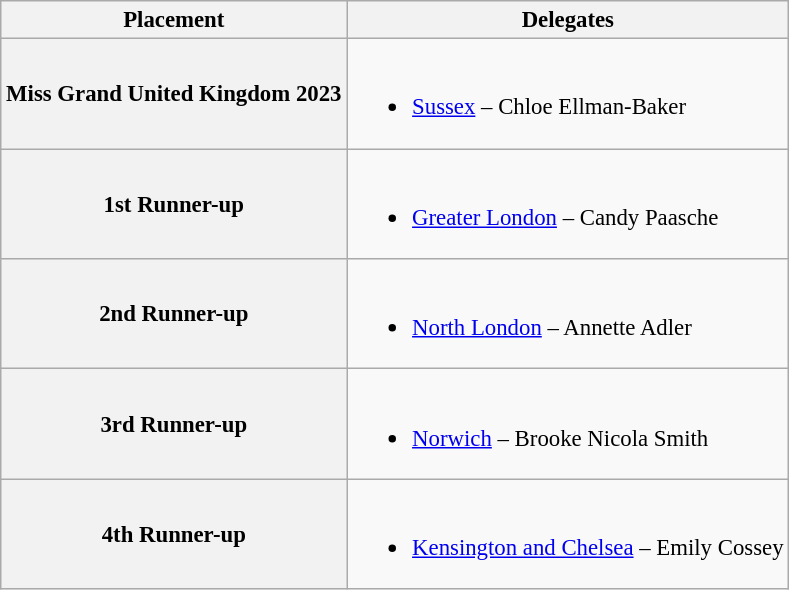<table class="wikitable" style="font-size:95%;">
<tr>
<th>Placement</th>
<th>Delegates</th>
</tr>
<tr>
<th>Miss Grand United Kingdom 2023</th>
<td><br><ul><li><a href='#'>Sussex</a> – Chloe Ellman-Baker</li></ul></td>
</tr>
<tr>
<th>1st Runner-up</th>
<td><br><ul><li><a href='#'>Greater London</a> – Candy Paasche</li></ul></td>
</tr>
<tr>
<th>2nd Runner-up</th>
<td><br><ul><li><a href='#'>North London</a> – Annette Adler</li></ul></td>
</tr>
<tr>
<th>3rd Runner-up</th>
<td><br><ul><li><a href='#'>Norwich</a> – Brooke Nicola Smith</li></ul></td>
</tr>
<tr>
<th>4th Runner-up</th>
<td><br><ul><li><a href='#'>Kensington and Chelsea</a> – Emily Cossey</li></ul></td>
</tr>
</table>
